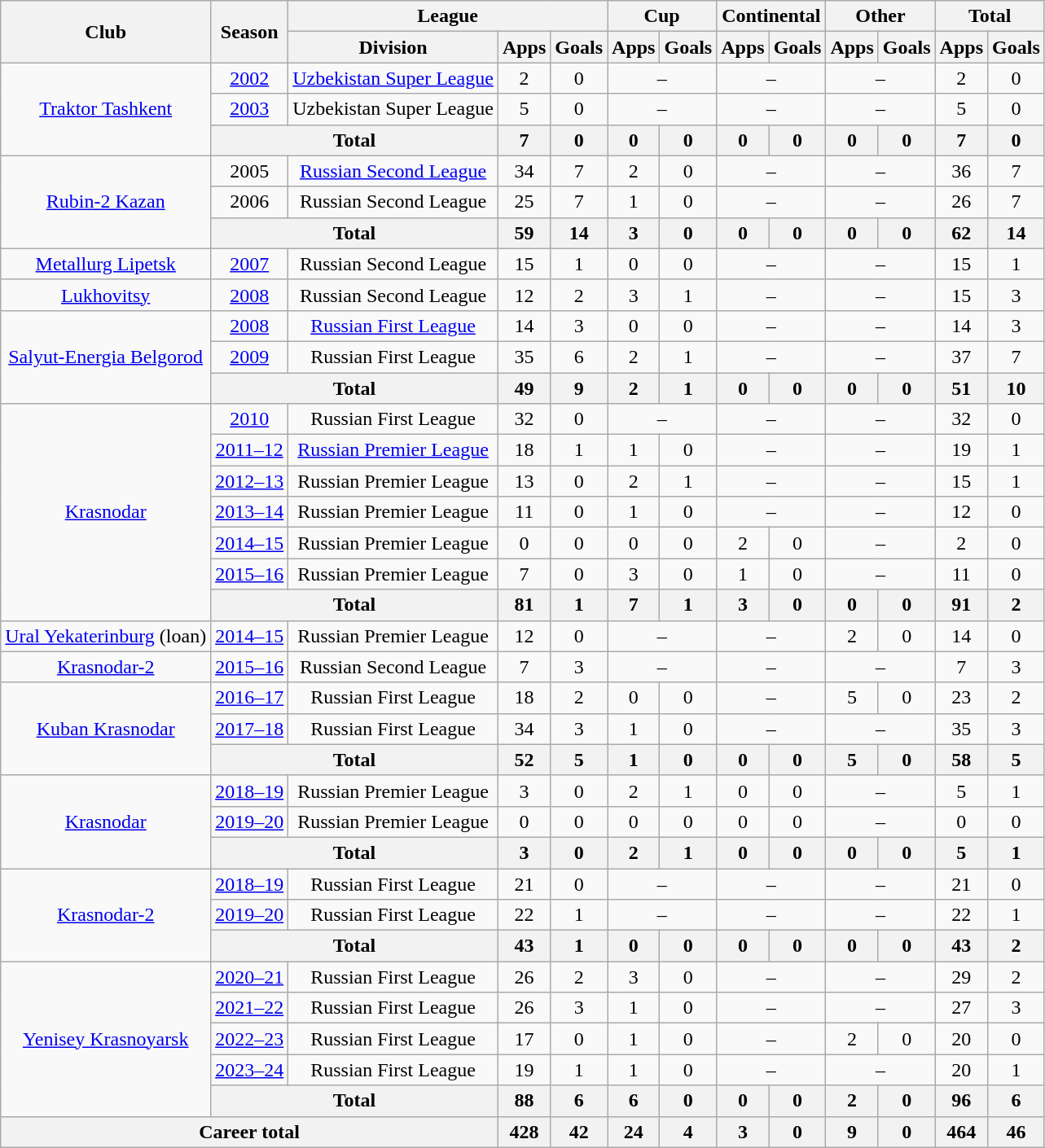<table class="wikitable" style="text-align: center;">
<tr>
<th rowspan=2>Club</th>
<th rowspan=2>Season</th>
<th colspan=3>League</th>
<th colspan=2>Cup</th>
<th colspan=2>Continental</th>
<th colspan=2>Other</th>
<th colspan=2>Total</th>
</tr>
<tr>
<th>Division</th>
<th>Apps</th>
<th>Goals</th>
<th>Apps</th>
<th>Goals</th>
<th>Apps</th>
<th>Goals</th>
<th>Apps</th>
<th>Goals</th>
<th>Apps</th>
<th>Goals</th>
</tr>
<tr>
<td rowspan="3"><a href='#'>Traktor Tashkent</a></td>
<td><a href='#'>2002</a></td>
<td><a href='#'>Uzbekistan Super League</a></td>
<td>2</td>
<td>0</td>
<td colspan=2>–</td>
<td colspan=2>–</td>
<td colspan=2>–</td>
<td>2</td>
<td>0</td>
</tr>
<tr>
<td><a href='#'>2003</a></td>
<td>Uzbekistan Super League</td>
<td>5</td>
<td>0</td>
<td colspan=2>–</td>
<td colspan=2>–</td>
<td colspan=2>–</td>
<td>5</td>
<td>0</td>
</tr>
<tr>
<th colspan=2>Total</th>
<th>7</th>
<th>0</th>
<th>0</th>
<th>0</th>
<th>0</th>
<th>0</th>
<th>0</th>
<th>0</th>
<th>7</th>
<th>0</th>
</tr>
<tr>
<td rowspan="3"><a href='#'>Rubin-2 Kazan</a></td>
<td>2005</td>
<td><a href='#'>Russian Second League</a></td>
<td>34</td>
<td>7</td>
<td>2</td>
<td>0</td>
<td colspan=2>–</td>
<td colspan=2>–</td>
<td>36</td>
<td>7</td>
</tr>
<tr>
<td>2006</td>
<td>Russian Second League</td>
<td>25</td>
<td>7</td>
<td>1</td>
<td>0</td>
<td colspan=2>–</td>
<td colspan=2>–</td>
<td>26</td>
<td>7</td>
</tr>
<tr>
<th colspan=2>Total</th>
<th>59</th>
<th>14</th>
<th>3</th>
<th>0</th>
<th>0</th>
<th>0</th>
<th>0</th>
<th>0</th>
<th>62</th>
<th>14</th>
</tr>
<tr>
<td><a href='#'>Metallurg Lipetsk</a></td>
<td><a href='#'>2007</a></td>
<td>Russian Second League</td>
<td>15</td>
<td>1</td>
<td>0</td>
<td>0</td>
<td colspan=2>–</td>
<td colspan=2>–</td>
<td>15</td>
<td>1</td>
</tr>
<tr>
<td><a href='#'>Lukhovitsy</a></td>
<td><a href='#'>2008</a></td>
<td>Russian Second League</td>
<td>12</td>
<td>2</td>
<td>3</td>
<td>1</td>
<td colspan=2>–</td>
<td colspan=2>–</td>
<td>15</td>
<td>3</td>
</tr>
<tr>
<td rowspan="3"><a href='#'>Salyut-Energia Belgorod</a></td>
<td><a href='#'>2008</a></td>
<td><a href='#'>Russian First League</a></td>
<td>14</td>
<td>3</td>
<td>0</td>
<td>0</td>
<td colspan=2>–</td>
<td colspan=2>–</td>
<td>14</td>
<td>3</td>
</tr>
<tr>
<td><a href='#'>2009</a></td>
<td>Russian First League</td>
<td>35</td>
<td>6</td>
<td>2</td>
<td>1</td>
<td colspan=2>–</td>
<td colspan=2>–</td>
<td>37</td>
<td>7</td>
</tr>
<tr>
<th colspan=2>Total</th>
<th>49</th>
<th>9</th>
<th>2</th>
<th>1</th>
<th>0</th>
<th>0</th>
<th>0</th>
<th>0</th>
<th>51</th>
<th>10</th>
</tr>
<tr>
<td rowspan="7"><a href='#'>Krasnodar</a></td>
<td><a href='#'>2010</a></td>
<td>Russian First League</td>
<td>32</td>
<td>0</td>
<td colspan=2>–</td>
<td colspan=2>–</td>
<td colspan=2>–</td>
<td>32</td>
<td>0</td>
</tr>
<tr>
<td><a href='#'>2011–12</a></td>
<td><a href='#'>Russian Premier League</a></td>
<td>18</td>
<td>1</td>
<td>1</td>
<td>0</td>
<td colspan=2>–</td>
<td colspan=2>–</td>
<td>19</td>
<td>1</td>
</tr>
<tr>
<td><a href='#'>2012–13</a></td>
<td>Russian Premier League</td>
<td>13</td>
<td>0</td>
<td>2</td>
<td>1</td>
<td colspan=2>–</td>
<td colspan=2>–</td>
<td>15</td>
<td>1</td>
</tr>
<tr>
<td><a href='#'>2013–14</a></td>
<td>Russian Premier League</td>
<td>11</td>
<td>0</td>
<td>1</td>
<td>0</td>
<td colspan=2>–</td>
<td colspan=2>–</td>
<td>12</td>
<td>0</td>
</tr>
<tr>
<td><a href='#'>2014–15</a></td>
<td>Russian Premier League</td>
<td>0</td>
<td>0</td>
<td>0</td>
<td>0</td>
<td>2</td>
<td>0</td>
<td colspan=2>–</td>
<td>2</td>
<td>0</td>
</tr>
<tr>
<td><a href='#'>2015–16</a></td>
<td>Russian Premier League</td>
<td>7</td>
<td>0</td>
<td>3</td>
<td>0</td>
<td>1</td>
<td>0</td>
<td colspan=2>–</td>
<td>11</td>
<td>0</td>
</tr>
<tr>
<th colspan=2>Total</th>
<th>81</th>
<th>1</th>
<th>7</th>
<th>1</th>
<th>3</th>
<th>0</th>
<th>0</th>
<th>0</th>
<th>91</th>
<th>2</th>
</tr>
<tr>
<td><a href='#'>Ural Yekaterinburg</a> (loan)</td>
<td><a href='#'>2014–15</a></td>
<td>Russian Premier League</td>
<td>12</td>
<td>0</td>
<td colspan=2>–</td>
<td colspan=2>–</td>
<td>2</td>
<td>0</td>
<td>14</td>
<td>0</td>
</tr>
<tr>
<td><a href='#'>Krasnodar-2</a></td>
<td><a href='#'>2015–16</a></td>
<td>Russian Second League</td>
<td>7</td>
<td>3</td>
<td colspan=2>–</td>
<td colspan=2>–</td>
<td colspan=2>–</td>
<td>7</td>
<td>3</td>
</tr>
<tr>
<td rowspan="3"><a href='#'>Kuban Krasnodar</a></td>
<td><a href='#'>2016–17</a></td>
<td>Russian First League</td>
<td>18</td>
<td>2</td>
<td>0</td>
<td>0</td>
<td colspan=2>–</td>
<td>5</td>
<td>0</td>
<td>23</td>
<td>2</td>
</tr>
<tr>
<td><a href='#'>2017–18</a></td>
<td>Russian First League</td>
<td>34</td>
<td>3</td>
<td>1</td>
<td>0</td>
<td colspan=2>–</td>
<td colspan=2>–</td>
<td>35</td>
<td>3</td>
</tr>
<tr>
<th colspan=2>Total</th>
<th>52</th>
<th>5</th>
<th>1</th>
<th>0</th>
<th>0</th>
<th>0</th>
<th>5</th>
<th>0</th>
<th>58</th>
<th>5</th>
</tr>
<tr>
<td rowspan="3"><a href='#'>Krasnodar</a></td>
<td><a href='#'>2018–19</a></td>
<td>Russian Premier League</td>
<td>3</td>
<td>0</td>
<td>2</td>
<td>1</td>
<td>0</td>
<td>0</td>
<td colspan=2>–</td>
<td>5</td>
<td>1</td>
</tr>
<tr>
<td><a href='#'>2019–20</a></td>
<td>Russian Premier League</td>
<td>0</td>
<td>0</td>
<td>0</td>
<td>0</td>
<td>0</td>
<td>0</td>
<td colspan=2>–</td>
<td>0</td>
<td>0</td>
</tr>
<tr>
<th colspan=2>Total</th>
<th>3</th>
<th>0</th>
<th>2</th>
<th>1</th>
<th>0</th>
<th>0</th>
<th>0</th>
<th>0</th>
<th>5</th>
<th>1</th>
</tr>
<tr>
<td rowspan="3"><a href='#'>Krasnodar-2</a></td>
<td><a href='#'>2018–19</a></td>
<td>Russian First League</td>
<td>21</td>
<td>0</td>
<td colspan=2>–</td>
<td colspan=2>–</td>
<td colspan=2>–</td>
<td>21</td>
<td>0</td>
</tr>
<tr>
<td><a href='#'>2019–20</a></td>
<td>Russian First League</td>
<td>22</td>
<td>1</td>
<td colspan=2>–</td>
<td colspan=2>–</td>
<td colspan=2>–</td>
<td>22</td>
<td>1</td>
</tr>
<tr>
<th colspan=2>Total</th>
<th>43</th>
<th>1</th>
<th>0</th>
<th>0</th>
<th>0</th>
<th>0</th>
<th>0</th>
<th>0</th>
<th>43</th>
<th>2</th>
</tr>
<tr>
<td rowspan="5"><a href='#'>Yenisey Krasnoyarsk</a></td>
<td><a href='#'>2020–21</a></td>
<td>Russian First League</td>
<td>26</td>
<td>2</td>
<td>3</td>
<td>0</td>
<td colspan=2>–</td>
<td colspan=2>–</td>
<td>29</td>
<td>2</td>
</tr>
<tr>
<td><a href='#'>2021–22</a></td>
<td>Russian First League</td>
<td>26</td>
<td>3</td>
<td>1</td>
<td>0</td>
<td colspan=2>–</td>
<td colspan=2>–</td>
<td>27</td>
<td>3</td>
</tr>
<tr>
<td><a href='#'>2022–23</a></td>
<td>Russian First League</td>
<td>17</td>
<td>0</td>
<td>1</td>
<td>0</td>
<td colspan=2>–</td>
<td>2</td>
<td>0</td>
<td>20</td>
<td>0</td>
</tr>
<tr>
<td><a href='#'>2023–24</a></td>
<td>Russian First League</td>
<td>19</td>
<td>1</td>
<td>1</td>
<td>0</td>
<td colspan=2>–</td>
<td colspan=2>–</td>
<td>20</td>
<td>1</td>
</tr>
<tr>
<th colspan=2>Total</th>
<th>88</th>
<th>6</th>
<th>6</th>
<th>0</th>
<th>0</th>
<th>0</th>
<th>2</th>
<th>0</th>
<th>96</th>
<th>6</th>
</tr>
<tr>
<th colspan=3>Career total</th>
<th>428</th>
<th>42</th>
<th>24</th>
<th>4</th>
<th>3</th>
<th>0</th>
<th>9</th>
<th>0</th>
<th>464</th>
<th>46</th>
</tr>
</table>
